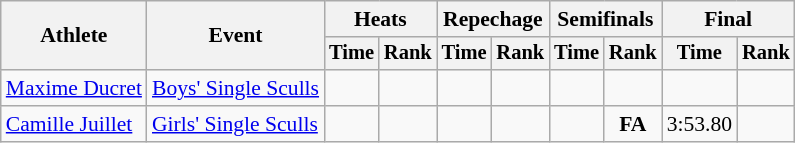<table class="wikitable" style="font-size:90%">
<tr>
<th rowspan="2">Athlete</th>
<th rowspan="2">Event</th>
<th colspan="2">Heats</th>
<th colspan="2">Repechage</th>
<th colspan="2">Semifinals</th>
<th colspan="2">Final</th>
</tr>
<tr style="font-size:95%">
<th>Time</th>
<th>Rank</th>
<th>Time</th>
<th>Rank</th>
<th>Time</th>
<th>Rank</th>
<th>Time</th>
<th>Rank</th>
</tr>
<tr align=center>
<td align=left><a href='#'>Maxime Ducret</a></td>
<td align=left><a href='#'>Boys' Single Sculls</a></td>
<td></td>
<td></td>
<td></td>
<td></td>
<td></td>
<td></td>
<td></td>
<td></td>
</tr>
<tr align=center>
<td align=left><a href='#'>Camille Juillet</a></td>
<td align=left><a href='#'>Girls' Single Sculls</a></td>
<td></td>
<td></td>
<td></td>
<td></td>
<td></td>
<td><strong>FA</strong></td>
<td>3:53.80</td>
<td></td>
</tr>
</table>
